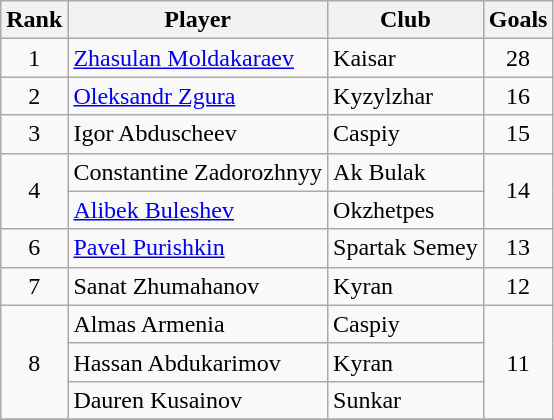<table class="wikitable" style="text-align:center;">
<tr>
<th>Rank</th>
<th>Player</th>
<th>Club</th>
<th>Goals</th>
</tr>
<tr>
<td rowspan="1">1</td>
<td align="left"> <a href='#'>Zhasulan Moldakaraev</a></td>
<td align="left">Kaisar</td>
<td rowspan="1">28</td>
</tr>
<tr>
<td rowspan="1">2</td>
<td align="left"> <a href='#'>Oleksandr Zgura</a></td>
<td align="left">Kyzylzhar</td>
<td rowspan="1">16</td>
</tr>
<tr>
<td rowspan="1">3</td>
<td align="left"> Igor Abduscheev</td>
<td align="left">Caspiy</td>
<td rowspan="1">15</td>
</tr>
<tr>
<td rowspan="2">4</td>
<td align="left"> Constantine Zadorozhnyy</td>
<td align="left">Ak Bulak</td>
<td rowspan="2">14</td>
</tr>
<tr>
<td align="left"> <a href='#'>Alibek Buleshev</a></td>
<td align="left">Okzhetpes</td>
</tr>
<tr>
<td rowspan="1">6</td>
<td align="left"> <a href='#'>Pavel Purishkin</a></td>
<td align="left">Spartak Semey</td>
<td rowspan="1">13</td>
</tr>
<tr>
<td rowspan="1">7</td>
<td align="left"> Sanat Zhumahanov</td>
<td align="left">Kyran</td>
<td rowspan="1">12</td>
</tr>
<tr>
<td rowspan="3">8</td>
<td align="left"> Almas Armenia</td>
<td align="left">Caspiy</td>
<td rowspan="3">11</td>
</tr>
<tr>
<td align="left"> Hassan Abdukarimov</td>
<td align="left">Kyran</td>
</tr>
<tr>
<td align="left"> Dauren Kusainov</td>
<td align="left">Sunkar</td>
</tr>
<tr>
</tr>
</table>
